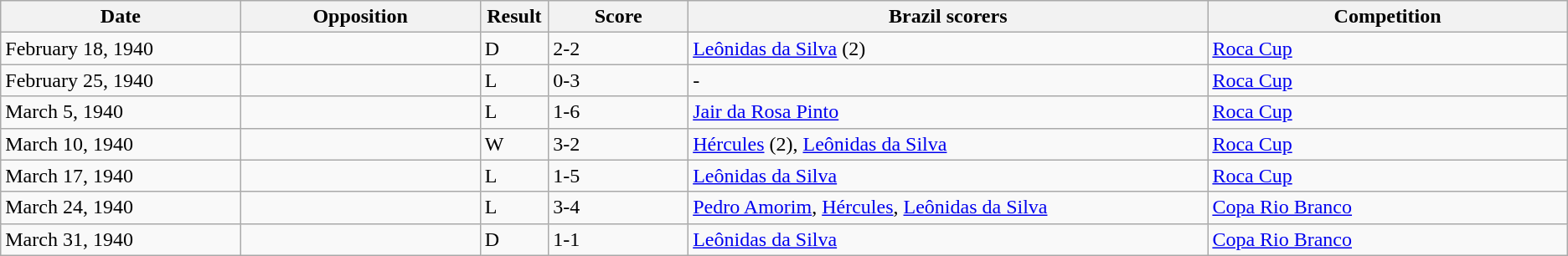<table class="wikitable" style="text-align: left;">
<tr>
<th width=12%>Date</th>
<th width=12%>Opposition</th>
<th width=1%>Result</th>
<th width=7%>Score</th>
<th width=26%>Brazil scorers</th>
<th width=18%>Competition</th>
</tr>
<tr>
<td>February 18, 1940</td>
<td></td>
<td>D</td>
<td>2-2</td>
<td><a href='#'>Leônidas da Silva</a> (2)</td>
<td><a href='#'>Roca Cup</a></td>
</tr>
<tr>
<td>February 25, 1940</td>
<td></td>
<td>L</td>
<td>0-3</td>
<td>-</td>
<td><a href='#'>Roca Cup</a></td>
</tr>
<tr>
<td>March 5, 1940</td>
<td></td>
<td>L</td>
<td>1-6</td>
<td><a href='#'>Jair da Rosa Pinto</a></td>
<td><a href='#'>Roca Cup</a></td>
</tr>
<tr>
<td>March 10, 1940</td>
<td></td>
<td>W</td>
<td>3-2</td>
<td><a href='#'>Hércules</a> (2), <a href='#'>Leônidas da Silva</a></td>
<td><a href='#'>Roca Cup</a></td>
</tr>
<tr>
<td>March 17, 1940</td>
<td></td>
<td>L</td>
<td>1-5</td>
<td><a href='#'>Leônidas da Silva</a></td>
<td><a href='#'>Roca Cup</a></td>
</tr>
<tr>
<td>March 24, 1940</td>
<td></td>
<td>L</td>
<td>3-4</td>
<td><a href='#'>Pedro Amorim</a>, <a href='#'>Hércules</a>, <a href='#'>Leônidas da Silva</a></td>
<td><a href='#'>Copa Rio Branco</a></td>
</tr>
<tr>
<td>March 31, 1940</td>
<td></td>
<td>D</td>
<td>1-1</td>
<td><a href='#'>Leônidas da Silva</a></td>
<td><a href='#'>Copa Rio Branco</a></td>
</tr>
</table>
